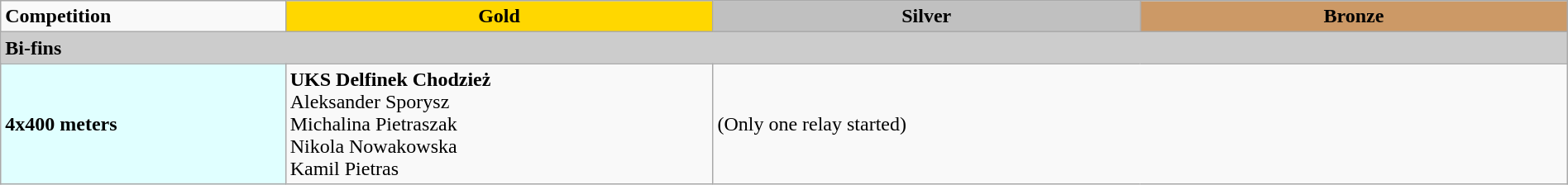<table class="wikitable" style="font-size:100%" width="100%">
<tr>
<td width="14%"><strong>Competition</strong></td>
<td align="center" bgcolor="gold" width="21%"><strong>Gold</strong></td>
<td align="center" bgcolor="silver" width="21%"><strong>Silver</strong></td>
<td align="center" bgcolor="CC9966" width="21%"><strong>Bronze</strong></td>
</tr>
<tr bgcolor="#cccccc">
<td colspan="4"><strong>Bi-fins</strong></td>
</tr>
<tr>
<td bgcolor="E0FFFF"><strong>4x400 meters</strong></td>
<td><strong>UKS Delfinek Chodzież</strong><br>Aleksander Sporysz<br>Michalina Pietraszak<br>Nikola Nowakowska<br>Kamil Pietras</td>
<td colspan="2">(Only one relay started)</td>
</tr>
</table>
